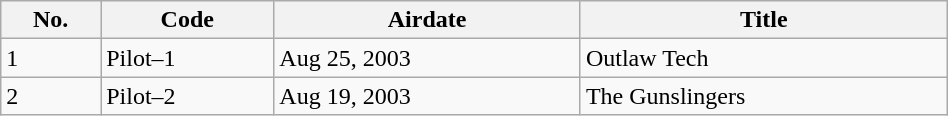<table class="wikitable" width="50%">
<tr>
<th>No.</th>
<th>Code</th>
<th>Airdate</th>
<th>Title</th>
</tr>
<tr>
<td>1</td>
<td>Pilot–1</td>
<td>Aug 25, 2003</td>
<td>Outlaw Tech</td>
</tr>
<tr>
<td>2</td>
<td>Pilot–2</td>
<td>Aug 19, 2003</td>
<td>The Gunslingers</td>
</tr>
</table>
